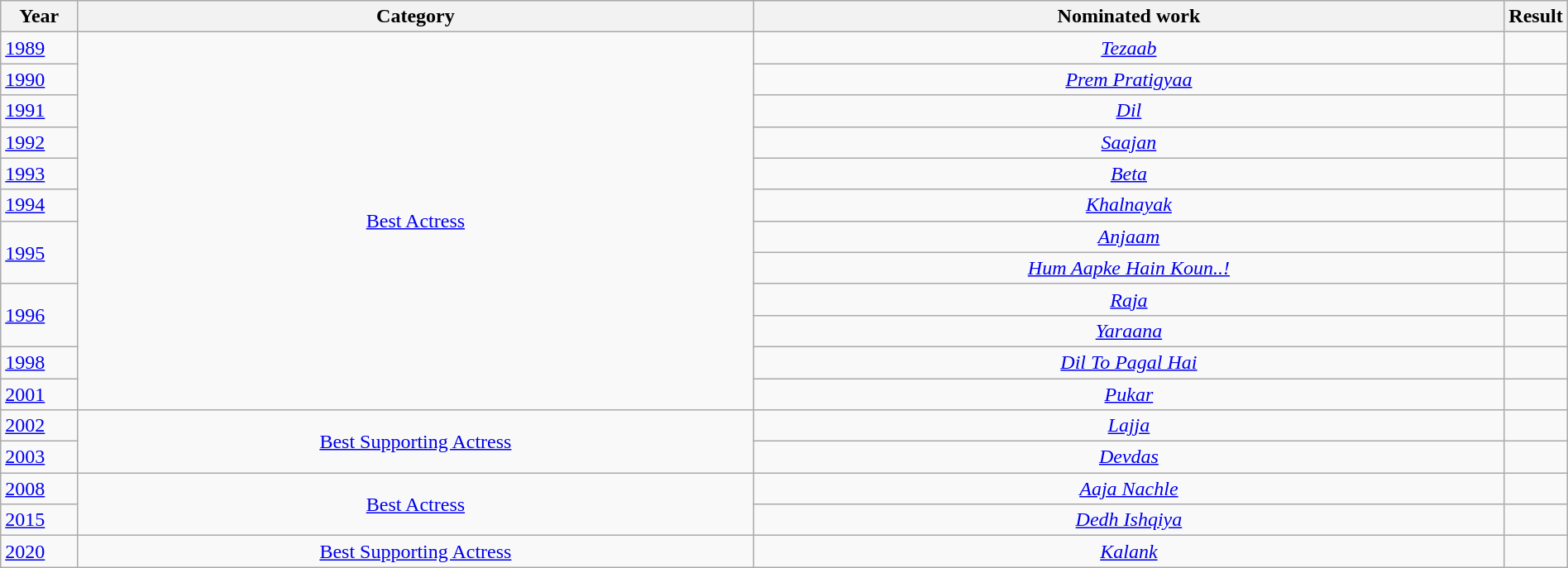<table class="wikitable sortable plainrowheaders" style="width:100%;">
<tr>
<th scope="col" style="width:5%;">Year</th>
<th scope="col" style="width:45%;">Category</th>
<th scope="col" style="width:75%;">Nominated work</th>
<th scope="col" style="width:20%;">Result</th>
</tr>
<tr>
<td><a href='#'>1989</a></td>
<td rowspan="12" style="text-align:center;"><a href='#'>Best Actress</a></td>
<td style="text-align:center;"><em><a href='#'>Tezaab</a></em></td>
<td></td>
</tr>
<tr>
<td><a href='#'>1990</a></td>
<td style="text-align:center;"><em><a href='#'>Prem Pratigyaa</a></em></td>
<td></td>
</tr>
<tr>
<td><a href='#'>1991</a></td>
<td style="text-align:center;"><em><a href='#'>Dil</a></em></td>
<td></td>
</tr>
<tr>
<td><a href='#'>1992</a></td>
<td style="text-align:center;"><em><a href='#'>Saajan</a></em></td>
<td></td>
</tr>
<tr>
<td><a href='#'>1993</a></td>
<td style="text-align:center;"><em><a href='#'>Beta</a></em></td>
<td></td>
</tr>
<tr>
<td><a href='#'>1994</a></td>
<td style="text-align:center;"><em><a href='#'>Khalnayak</a></em></td>
<td></td>
</tr>
<tr>
<td rowspan="2"><a href='#'>1995</a></td>
<td style="text-align:center;"><em><a href='#'>Anjaam</a></em></td>
<td></td>
</tr>
<tr>
<td style="text-align:center;"><em><a href='#'>Hum Aapke Hain Koun..!</a></em></td>
<td></td>
</tr>
<tr>
<td rowspan="2"><a href='#'>1996</a></td>
<td style="text-align:center;"><em><a href='#'>Raja</a></em></td>
<td></td>
</tr>
<tr>
<td style="text-align:center;"><a href='#'><em>Yaraana</em></a></td>
<td></td>
</tr>
<tr>
<td><a href='#'>1998</a></td>
<td style="text-align:center;"><em><a href='#'>Dil To Pagal Hai</a></em></td>
<td></td>
</tr>
<tr>
<td><a href='#'>2001</a></td>
<td style="text-align:center;"><em><a href='#'>Pukar</a></em></td>
<td></td>
</tr>
<tr>
<td><a href='#'>2002</a></td>
<td rowspan="2" style="text-align:center;"><a href='#'>Best Supporting Actress</a></td>
<td style="text-align:center;"><em><a href='#'>Lajja</a></em></td>
<td></td>
</tr>
<tr>
<td><a href='#'>2003</a></td>
<td style="text-align:center;"><em><a href='#'>Devdas</a></em></td>
<td></td>
</tr>
<tr>
<td><a href='#'>2008</a></td>
<td rowspan="2" style="text-align:center;"><a href='#'>Best Actress</a></td>
<td style="text-align:center;"><em><a href='#'>Aaja Nachle</a></em></td>
<td></td>
</tr>
<tr>
<td><a href='#'>2015</a></td>
<td style="text-align:center;"><em><a href='#'>Dedh Ishqiya</a></em></td>
<td></td>
</tr>
<tr>
<td><a href='#'>2020</a></td>
<td style="text-align:center;"><a href='#'>Best Supporting Actress</a></td>
<td style="text-align:center;"><em><a href='#'>Kalank</a></em></td>
<td></td>
</tr>
</table>
